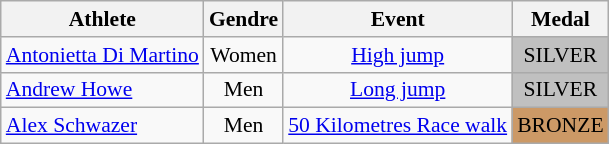<table class="wikitable" style="width:; font-size:90%; text-align:center;">
<tr>
<th>Athlete</th>
<th>Gendre</th>
<th>Event</th>
<th>Medal</th>
</tr>
<tr>
<td align=left><a href='#'>Antonietta Di Martino</a></td>
<td>Women</td>
<td><a href='#'>High jump</a></td>
<td bgcolor=silver>SILVER</td>
</tr>
<tr>
<td align=left><a href='#'>Andrew Howe</a></td>
<td>Men</td>
<td><a href='#'>Long jump</a></td>
<td bgcolor=silver>SILVER</td>
</tr>
<tr>
<td align=left><a href='#'>Alex Schwazer</a></td>
<td>Men</td>
<td><a href='#'>50 Kilometres Race walk</a></td>
<td bgcolor=cc9966>BRONZE</td>
</tr>
</table>
